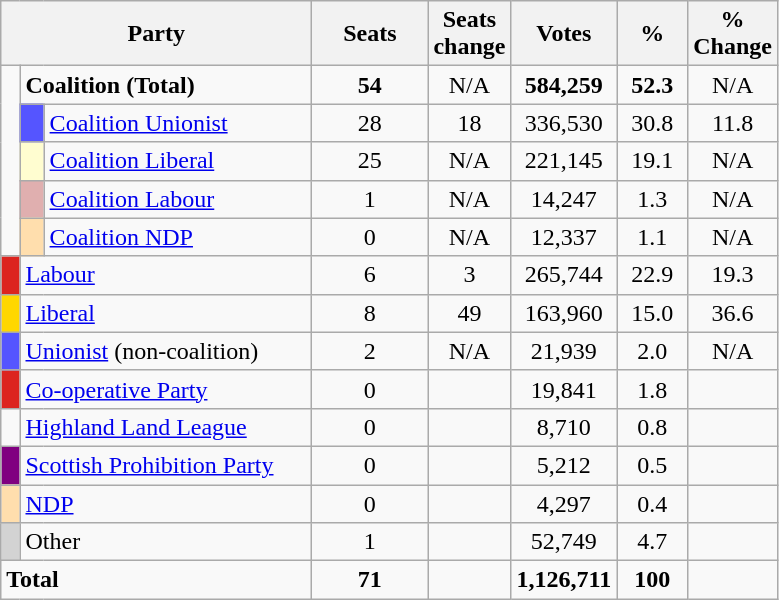<table class="wikitable sortable">
<tr>
<th style="width:200px" colspan=3>Party</th>
<th style="width:70px;">Seats</th>
<th style="width:40px;">Seats change</th>
<th style="width:40px;">Votes</th>
<th style="width:40px;">%</th>
<th style="width:40px;">% Change</th>
</tr>
<tr>
<td rowspan=5> </td>
<td colspan=2><strong>Coalition (Total)</strong></td>
<td align=center><strong>54</strong></td>
<td align=center>N/A</td>
<td align=center><strong>584,259</strong></td>
<td align=center><strong>52.3</strong></td>
<td align=center>N/A</td>
</tr>
<tr>
<td style="background-color:#5555FF"> </td>
<td><a href='#'>Coalition Unionist</a></td>
<td align="center">28</td>
<td align="center">18</td>
<td align="center">336,530</td>
<td align="center">30.8</td>
<td align="center">11.8</td>
</tr>
<tr>
<td style="background-color:#FFFDD0"> </td>
<td><a href='#'>Coalition Liberal</a></td>
<td align="center">25</td>
<td align="center">N/A</td>
<td align="center">221,145</td>
<td align="center">19.1</td>
<td align="center">N/A</td>
</tr>
<tr>
<td style="background-color:#E0AFAF"> </td>
<td><a href='#'>Coalition Labour</a></td>
<td align="center">1</td>
<td align="center">N/A</td>
<td align="center">14,247</td>
<td align="center">1.3</td>
<td align="center">N/A</td>
</tr>
<tr>
<td style="background-color:#FFDEAD"> </td>
<td><a href='#'>Coalition NDP</a></td>
<td align="center">0</td>
<td align="center">N/A</td>
<td align="center">12,337</td>
<td align="center">1.1</td>
<td align="center">N/A</td>
</tr>
<tr>
<td style="background-color:#DC241f"> </td>
<td colspan=2><a href='#'>Labour</a></td>
<td align=center>6</td>
<td align=center>3</td>
<td align=center>265,744</td>
<td align=center>22.9</td>
<td align=center>19.3</td>
</tr>
<tr>
<td style="background-color:#FFD700"> </td>
<td colspan=2><a href='#'>Liberal</a></td>
<td align=center>8</td>
<td align=center>49</td>
<td align=center>163,960</td>
<td align=center>15.0</td>
<td align=center>36.6</td>
</tr>
<tr>
<td style="background-color:#5555FF"> </td>
<td colspan=2><a href='#'>Unionist</a> (non-coalition)</td>
<td align="center">2</td>
<td align="center">N/A</td>
<td align="center">21,939</td>
<td align="center">2.0</td>
<td align="center">N/A</td>
</tr>
<tr>
<td style="background-color:#DC241F"> </td>
<td colspan=2><a href='#'>Co-operative Party</a></td>
<td align=center>0</td>
<td align=center></td>
<td align=center>19,841</td>
<td align=center>1.8</td>
<td align=center></td>
</tr>
<tr>
<td style="background-color:#"> </td>
<td colspan=2><a href='#'>Highland Land League</a></td>
<td align=center>0</td>
<td align=center></td>
<td align=center>8,710</td>
<td align=center>0.8</td>
<td align=center></td>
</tr>
<tr>
<td style="background-color:#800080"> </td>
<td colspan=2><a href='#'>Scottish Prohibition Party</a></td>
<td align=center>0</td>
<td align=center></td>
<td align=center>5,212</td>
<td align=center>0.5</td>
<td align=center></td>
</tr>
<tr>
<td style="background-color:#FFDEAD"> </td>
<td colspan=2><a href='#'>NDP</a></td>
<td align=center>0</td>
<td align=center></td>
<td align=center>4,297</td>
<td align=center>0.4</td>
<td align=center></td>
</tr>
<tr>
<td style="background-color:#D3D3D3"> </td>
<td colspan=2>Other</td>
<td align="center">1</td>
<td align="center"></td>
<td align="center">52,749</td>
<td align="center">4.7</td>
<td align="center"></td>
</tr>
<tr>
<td colspan=3><strong>Total</strong></td>
<td align=center><strong>71</strong></td>
<td align=center></td>
<td align=center><strong>1,126,711</strong></td>
<td align=center><strong>100</strong></td>
<td align=center></td>
</tr>
</table>
